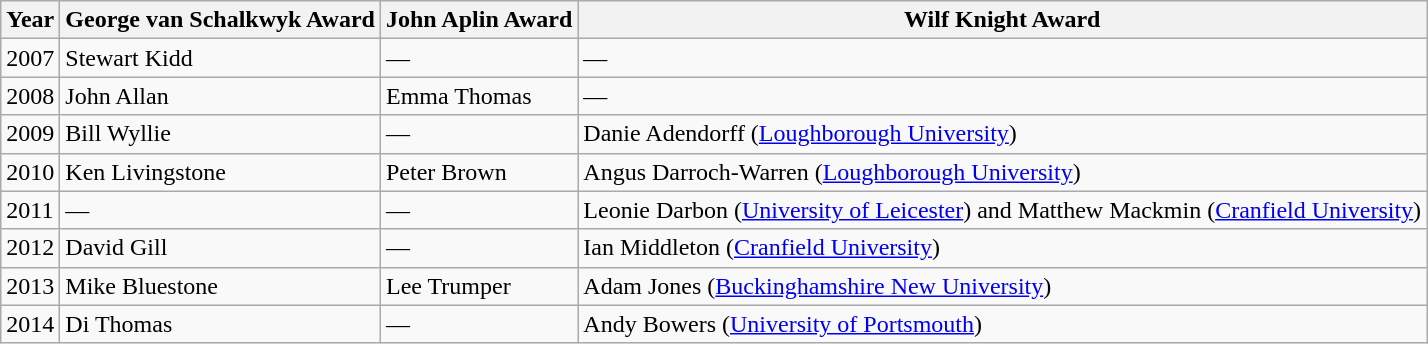<table class="wikitable" border="1">
<tr>
<th>Year</th>
<th>George van Schalkwyk Award</th>
<th>John Aplin Award</th>
<th>Wilf Knight Award</th>
</tr>
<tr>
<td>2007</td>
<td>Stewart Kidd </td>
<td>—</td>
<td>—</td>
</tr>
<tr>
<td>2008</td>
<td>John Allan</td>
<td>Emma Thomas</td>
<td>—</td>
</tr>
<tr>
<td>2009</td>
<td>Bill Wyllie </td>
<td>—</td>
<td>Danie Adendorff (<a href='#'>Loughborough University</a>) </td>
</tr>
<tr>
<td>2010</td>
<td>Ken Livingstone </td>
<td>Peter Brown</td>
<td>Angus Darroch-Warren (<a href='#'>Loughborough University</a>) </td>
</tr>
<tr>
<td>2011</td>
<td>—</td>
<td>—</td>
<td>Leonie Darbon (<a href='#'>University of Leicester</a>) and Matthew Mackmin (<a href='#'>Cranfield University</a>)</td>
</tr>
<tr>
<td>2012</td>
<td>David Gill </td>
<td>—</td>
<td>Ian Middleton (<a href='#'>Cranfield University</a>)</td>
</tr>
<tr>
<td>2013</td>
<td>Mike Bluestone</td>
<td>Lee Trumper</td>
<td>Adam Jones (<a href='#'>Buckinghamshire New University</a>)</td>
</tr>
<tr>
<td>2014</td>
<td>Di Thomas</td>
<td>—</td>
<td>Andy Bowers (<a href='#'>University of Portsmouth</a>)</td>
</tr>
</table>
